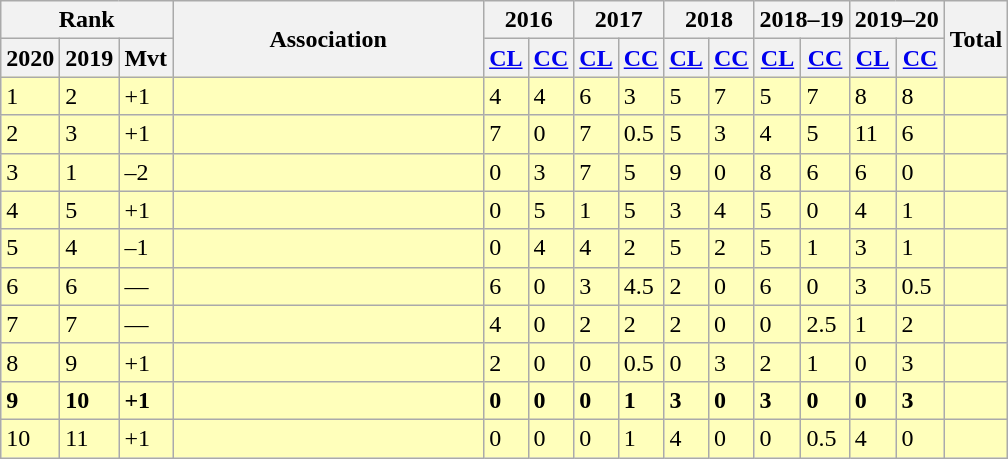<table class="wikitable">
<tr>
<th colspan="3">Rank</th>
<th rowspan="2" width="200">Association</th>
<th colspan="2">2016<br></th>
<th colspan="2">2017<br></th>
<th colspan="2">2018<br></th>
<th colspan="2">2018–19<br></th>
<th colspan="2">2019–20<br></th>
<th rowspan="2">Total</th>
</tr>
<tr>
<th>2020</th>
<th>2019</th>
<th>Mvt</th>
<th><a href='#'>CL</a></th>
<th><a href='#'>CC</a></th>
<th><a href='#'>CL</a></th>
<th><a href='#'>CC</a></th>
<th><a href='#'>CL</a></th>
<th><a href='#'>CC</a></th>
<th><a href='#'>CL</a></th>
<th><a href='#'>CC</a></th>
<th><a href='#'>CL</a></th>
<th><a href='#'>CC</a></th>
</tr>
<tr bgcolor="#FFFFBB">
<td>1</td>
<td>2</td>
<td> +1</td>
<td align="left"></td>
<td>4</td>
<td>4</td>
<td>6</td>
<td>3</td>
<td>5</td>
<td>7</td>
<td>5</td>
<td>7</td>
<td>8</td>
<td>8</td>
<td><strong></strong></td>
</tr>
<tr bgcolor="#FFFFBB">
<td>2</td>
<td>3</td>
<td> +1</td>
<td align="left"></td>
<td>7</td>
<td>0</td>
<td>7</td>
<td>0.5</td>
<td>5</td>
<td>3</td>
<td>4</td>
<td>5</td>
<td>11</td>
<td>6</td>
<td><strong></strong></td>
</tr>
<tr bgcolor="#FFFFBB">
<td>3</td>
<td>1</td>
<td> –2</td>
<td align="left"></td>
<td>0</td>
<td>3</td>
<td>7</td>
<td>5</td>
<td>9</td>
<td>0</td>
<td>8</td>
<td>6</td>
<td>6</td>
<td>0</td>
<td><strong></strong></td>
</tr>
<tr bgcolor="#FFFFBB">
<td>4</td>
<td>5</td>
<td> +1</td>
<td align="left"></td>
<td>0</td>
<td>5</td>
<td>1</td>
<td>5</td>
<td>3</td>
<td>4</td>
<td>5</td>
<td>0</td>
<td>4</td>
<td>1</td>
<td><strong></strong></td>
</tr>
<tr bgcolor="#FFFFBB">
<td>5</td>
<td>4</td>
<td> –1</td>
<td align="left"></td>
<td>0</td>
<td>4</td>
<td>4</td>
<td>2</td>
<td>5</td>
<td>2</td>
<td>5</td>
<td>1</td>
<td>3</td>
<td>1</td>
<td><strong></strong></td>
</tr>
<tr bgcolor="#FFFFBB">
<td>6</td>
<td>6</td>
<td> —</td>
<td align="left"></td>
<td>6</td>
<td>0</td>
<td>3</td>
<td>4.5</td>
<td>2</td>
<td>0</td>
<td>6</td>
<td>0</td>
<td>3</td>
<td>0.5</td>
<td><strong></strong></td>
</tr>
<tr bgcolor="#FFFFBB">
<td>7</td>
<td>7</td>
<td> —</td>
<td align="left"></td>
<td>4</td>
<td>0</td>
<td>2</td>
<td>2</td>
<td>2</td>
<td>0</td>
<td>0</td>
<td>2.5</td>
<td>1</td>
<td>2</td>
<td><strong></strong></td>
</tr>
<tr bgcolor="#FFFFBB">
<td>8</td>
<td>9</td>
<td> +1</td>
<td align="left"></td>
<td>2</td>
<td>0</td>
<td>0</td>
<td>0.5</td>
<td>0</td>
<td>3</td>
<td>2</td>
<td>1</td>
<td>0</td>
<td>3</td>
<td><strong></strong></td>
</tr>
<tr bgcolor="#FFFFBB">
<td><strong>9</strong></td>
<td><strong>10</strong></td>
<td><strong> +1</strong></td>
<td align="left"><strong></strong></td>
<td><strong>0</strong></td>
<td><strong>0</strong></td>
<td><strong>0</strong></td>
<td><strong>1</strong></td>
<td><strong>3</strong></td>
<td><strong>0</strong></td>
<td><strong>3</strong></td>
<td><strong>0</strong></td>
<td><strong>0</strong></td>
<td><strong>3</strong></td>
<td><strong></strong></td>
</tr>
<tr bgcolor="#FFFFBB">
<td>10</td>
<td>11</td>
<td> +1</td>
<td align="left"></td>
<td>0</td>
<td>0</td>
<td>0</td>
<td>1</td>
<td>4</td>
<td>0</td>
<td>0</td>
<td>0.5</td>
<td>4</td>
<td>0</td>
<td><strong></strong></td>
</tr>
</table>
